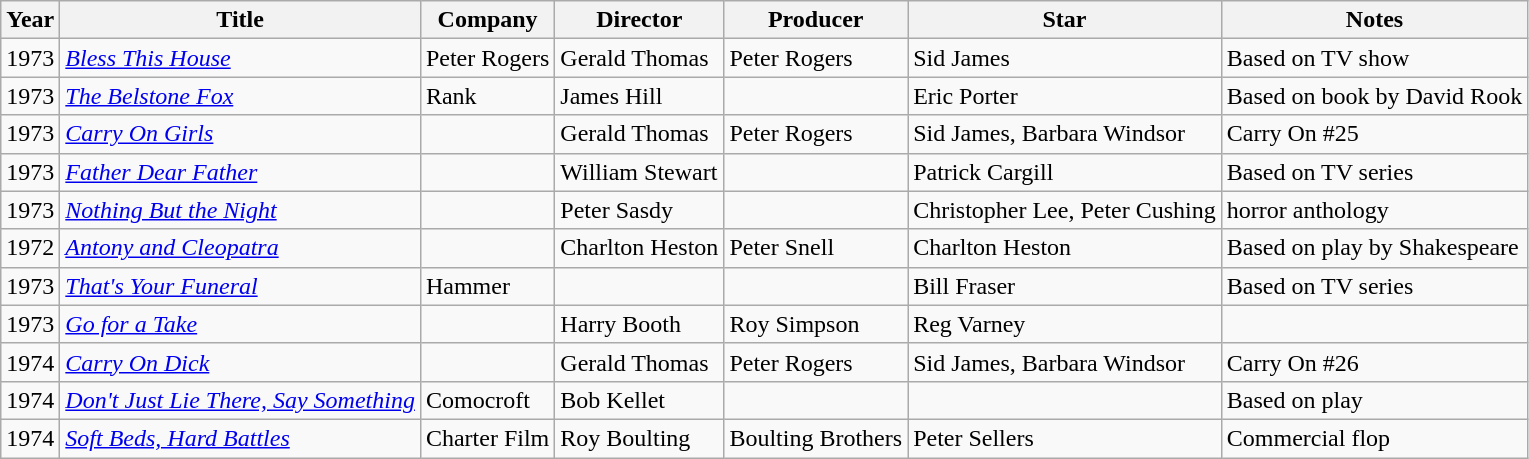<table class="wikitable sortable">
<tr>
<th>Year</th>
<th>Title</th>
<th>Company</th>
<th>Director</th>
<th>Producer</th>
<th>Star</th>
<th>Notes</th>
</tr>
<tr>
<td>1973</td>
<td><em><a href='#'>Bless This House</a></em></td>
<td>Peter Rogers</td>
<td>Gerald Thomas</td>
<td>Peter Rogers</td>
<td>Sid James</td>
<td>Based on TV show</td>
</tr>
<tr>
<td>1973</td>
<td><em><a href='#'>The Belstone Fox</a></em></td>
<td>Rank</td>
<td>James Hill</td>
<td></td>
<td>Eric Porter</td>
<td>Based on book by David Rook</td>
</tr>
<tr>
<td>1973</td>
<td><em><a href='#'>Carry On Girls</a></em></td>
<td></td>
<td>Gerald Thomas</td>
<td>Peter Rogers</td>
<td>Sid James, Barbara Windsor</td>
<td>Carry On #25</td>
</tr>
<tr>
<td>1973</td>
<td><em><a href='#'>Father Dear Father</a></em></td>
<td></td>
<td>William Stewart</td>
<td></td>
<td>Patrick Cargill</td>
<td>Based on TV series</td>
</tr>
<tr>
<td>1973</td>
<td><em><a href='#'>Nothing But the Night</a></em></td>
<td></td>
<td>Peter Sasdy</td>
<td></td>
<td>Christopher Lee, Peter Cushing</td>
<td>horror anthology</td>
</tr>
<tr>
<td>1972</td>
<td><em><a href='#'>Antony and Cleopatra</a></em></td>
<td></td>
<td>Charlton Heston</td>
<td>Peter Snell</td>
<td>Charlton Heston</td>
<td>Based on play by Shakespeare</td>
</tr>
<tr>
<td>1973</td>
<td><em><a href='#'>That's Your Funeral</a></em></td>
<td>Hammer</td>
<td></td>
<td></td>
<td>Bill Fraser</td>
<td>Based on TV series</td>
</tr>
<tr>
<td>1973</td>
<td><em><a href='#'>Go for a Take</a></em></td>
<td></td>
<td>Harry Booth</td>
<td>Roy Simpson</td>
<td>Reg Varney</td>
<td></td>
</tr>
<tr>
<td>1974</td>
<td><em><a href='#'>Carry On Dick</a></em></td>
<td></td>
<td>Gerald Thomas</td>
<td>Peter Rogers</td>
<td>Sid James, Barbara Windsor</td>
<td>Carry On #26</td>
</tr>
<tr>
<td>1974</td>
<td><em><a href='#'>Don't Just Lie There, Say Something</a></em></td>
<td>Comocroft</td>
<td>Bob Kellet</td>
<td></td>
<td></td>
<td>Based on play</td>
</tr>
<tr>
<td>1974</td>
<td><em><a href='#'>Soft Beds, Hard Battles</a></em></td>
<td>Charter Film</td>
<td>Roy Boulting</td>
<td>Boulting Brothers</td>
<td>Peter Sellers</td>
<td>Commercial flop</td>
</tr>
</table>
